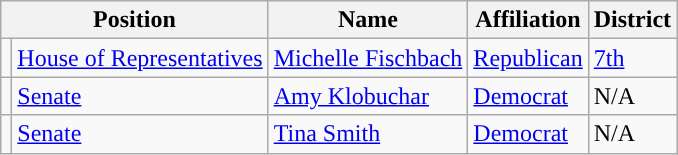<table class="wikitable">
<tr>
<th colspan="2">Position</th>
<th>Name</th>
<th>Affiliation</th>
<th>District</th>
</tr>
<tr>
<td style="background-color:"></td>
<td><a href='#'>House of Representatives</a></td>
<td><a href='#'>Michelle Fischbach</a></td>
<td><a href='#'>Republican</a></td>
<td><a href='#'>7th</a></td>
</tr>
<tr>
<td style="background-color:"></td>
<td><a href='#'>Senate</a></td>
<td><a href='#'>Amy Klobuchar</a></td>
<td><a href='#'>Democrat</a></td>
<td>N/A</td>
</tr>
<tr>
<td style="background-color:"></td>
<td><a href='#'>Senate</a></td>
<td><a href='#'>Tina Smith</a></td>
<td><a href='#'>Democrat</a></td>
<td>N/A</td>
</tr>
</table>
